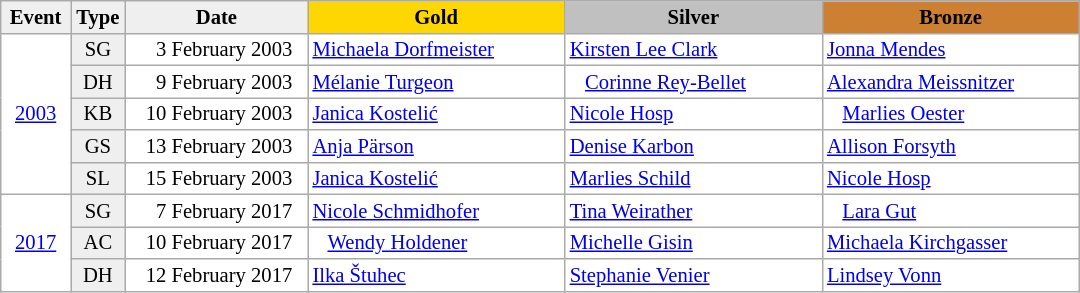<table class="wikitable plainrowheaders" style="background:#fff; font-size:86%; line-height:15px; border:grey solid 1px; border-collapse:collapse;">
<tr>
<th style="background-color: #EFEFEF;" width="40">Event</th>
<th style="background-color: #EFEFEF;" width="30">Type</th>
<th style="background-color: #EFEFEF;" width="115">Date</th>
<th style="background-color: #FFD700;" width="165">Gold</th>
<th style="background-color: #C0C0C0;" width="165">Silver</th>
<th style="background-color: #CD7F32;" width="165">Bronze</th>
</tr>
<tr>
<td align=center rowspan=5><a href='#'>2003</a></td>
<td align=center bgcolor=#EFEFEF>SG</td>
<td align=right>3 February 2003  </td>
<td> <a href='#'>Michaela Dorfmeister</a></td>
<td> <a href='#'>Kirsten Lee Clark</a></td>
<td> <a href='#'>Jonna Mendes</a></td>
</tr>
<tr>
<td align=center bgcolor=#EFEFEF>DH</td>
<td align=right>9 February 2003  </td>
<td> <a href='#'>Mélanie Turgeon</a></td>
<td>   <a href='#'>Corinne Rey-Bellet</a></td>
<td> <a href='#'>Alexandra Meissnitzer</a></td>
</tr>
<tr>
<td align=center bgcolor=#EFEFEF>KB</td>
<td align=right>10 February 2003  </td>
<td> <a href='#'>Janica Kostelić</a></td>
<td> <a href='#'>Nicole Hosp</a></td>
<td>   <a href='#'>Marlies Oester</a></td>
</tr>
<tr>
<td align=center bgcolor=#EFEFEF>GS</td>
<td align=right>13 February 2003  </td>
<td> <a href='#'>Anja Pärson</a></td>
<td> <a href='#'>Denise Karbon</a></td>
<td> <a href='#'>Allison Forsyth</a></td>
</tr>
<tr>
<td align=center bgcolor=#EFEFEF>SL</td>
<td align=right>15 February 2003  </td>
<td> <a href='#'>Janica Kostelić</a></td>
<td> <a href='#'>Marlies Schild</a></td>
<td> <a href='#'>Nicole Hosp</a></td>
</tr>
<tr>
<td align=center rowspan=3><a href='#'>2017</a></td>
<td align=center bgcolor=#EFEFEF>SG</td>
<td align=right>7 February 2017  </td>
<td> <a href='#'>Nicole Schmidhofer</a></td>
<td> <a href='#'>Tina Weirather</a></td>
<td>   <a href='#'>Lara Gut</a></td>
</tr>
<tr>
<td align=center bgcolor=#EFEFEF>AC</td>
<td align=right>10 February 2017  </td>
<td>   <a href='#'>Wendy Holdener</a></td>
<td> <a href='#'>Michelle Gisin</a></td>
<td> <a href='#'>Michaela Kirchgasser</a></td>
</tr>
<tr>
<td align=center bgcolor=#EFEFEF>DH</td>
<td align=right>12 February 2017  </td>
<td> <a href='#'>Ilka Štuhec</a></td>
<td> <a href='#'>Stephanie Venier</a></td>
<td> <a href='#'>Lindsey Vonn</a></td>
</tr>
</table>
